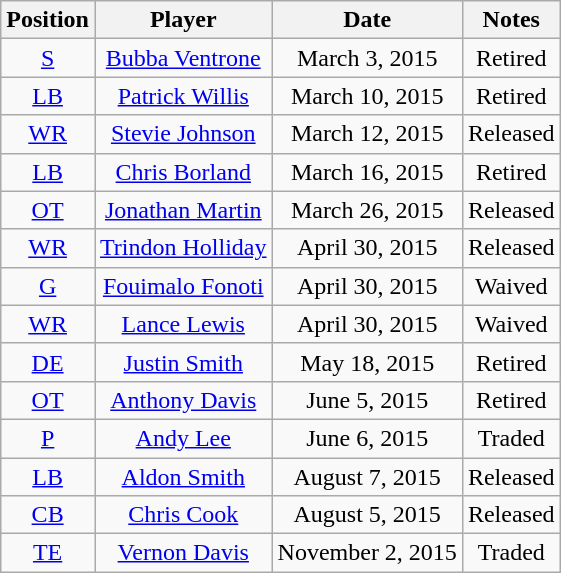<table class="sortable wikitable">
<tr>
<th>Position</th>
<th>Player</th>
<th>Date</th>
<th>Notes</th>
</tr>
<tr style="text-align:center;">
<td><a href='#'>S</a></td>
<td><a href='#'>Bubba Ventrone</a></td>
<td>March 3, 2015</td>
<td>Retired</td>
</tr>
<tr style="text-align:center;">
<td><a href='#'>LB</a></td>
<td><a href='#'>Patrick Willis</a></td>
<td>March 10, 2015</td>
<td>Retired</td>
</tr>
<tr style="text-align:center;">
<td><a href='#'>WR</a></td>
<td><a href='#'>Stevie Johnson</a></td>
<td>March 12, 2015</td>
<td>Released</td>
</tr>
<tr style="text-align:center;">
<td><a href='#'>LB</a></td>
<td><a href='#'>Chris Borland</a></td>
<td>March 16, 2015</td>
<td>Retired</td>
</tr>
<tr style="text-align:center;">
<td><a href='#'>OT</a></td>
<td><a href='#'>Jonathan Martin</a></td>
<td>March 26, 2015</td>
<td>Released</td>
</tr>
<tr style="text-align:center;">
<td><a href='#'>WR</a></td>
<td><a href='#'>Trindon Holliday</a></td>
<td>April 30, 2015</td>
<td>Released</td>
</tr>
<tr style="text-align:center;">
<td><a href='#'>G</a></td>
<td><a href='#'>Fouimalo Fonoti</a></td>
<td>April 30, 2015</td>
<td>Waived</td>
</tr>
<tr style="text-align:center;">
<td><a href='#'>WR</a></td>
<td><a href='#'>Lance Lewis</a></td>
<td>April 30, 2015</td>
<td>Waived</td>
</tr>
<tr style="text-align:center;">
<td><a href='#'>DE</a></td>
<td><a href='#'>Justin Smith</a></td>
<td>May 18, 2015</td>
<td>Retired</td>
</tr>
<tr style="text-align:center;">
<td><a href='#'>OT</a></td>
<td><a href='#'>Anthony Davis</a></td>
<td>June 5, 2015</td>
<td>Retired</td>
</tr>
<tr style="text-align:center;">
<td><a href='#'>P</a></td>
<td><a href='#'>Andy Lee</a></td>
<td>June 6, 2015</td>
<td>Traded</td>
</tr>
<tr style="text-align:center;">
<td><a href='#'>LB</a></td>
<td><a href='#'>Aldon Smith</a></td>
<td>August 7, 2015</td>
<td>Released</td>
</tr>
<tr style="text-align:center;">
<td><a href='#'>CB</a></td>
<td><a href='#'>Chris Cook</a></td>
<td>August 5, 2015</td>
<td>Released</td>
</tr>
<tr style="text-align:center;">
<td><a href='#'>TE</a></td>
<td><a href='#'>Vernon Davis</a></td>
<td>November 2, 2015</td>
<td>Traded</td>
</tr>
</table>
